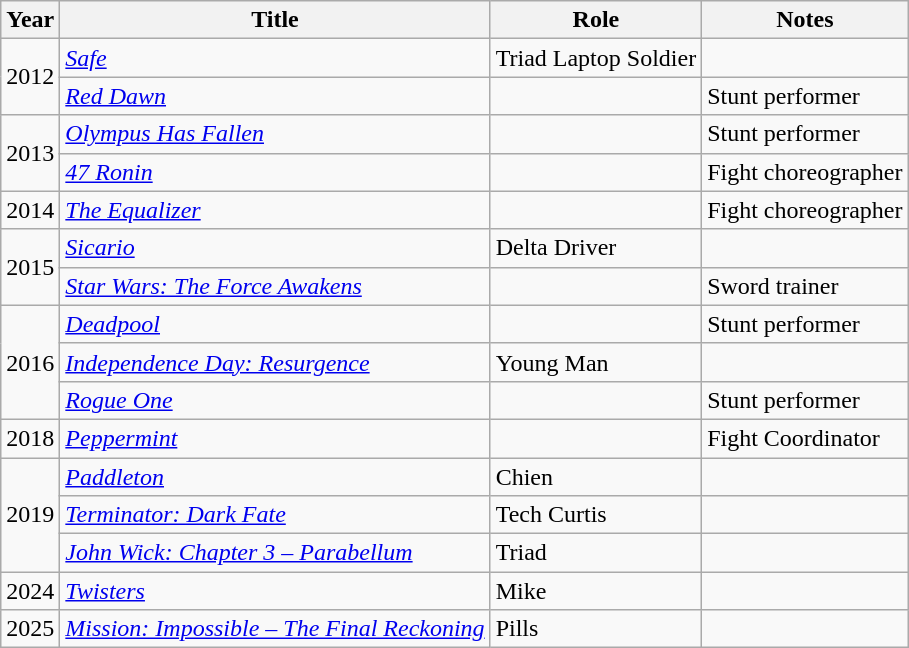<table class="wikitable sortable">
<tr>
<th>Year</th>
<th>Title</th>
<th>Role</th>
<th class="unsortable">Notes</th>
</tr>
<tr>
<td rowspan="2">2012</td>
<td><em><a href='#'>Safe</a></em></td>
<td>Triad Laptop Soldier</td>
<td></td>
</tr>
<tr>
<td><em><a href='#'>Red Dawn</a></em></td>
<td></td>
<td>Stunt performer</td>
</tr>
<tr>
<td rowspan="2">2013</td>
<td><em><a href='#'>Olympus Has Fallen</a></em></td>
<td></td>
<td>Stunt performer</td>
</tr>
<tr>
<td><em><a href='#'>47 Ronin</a></em></td>
<td></td>
<td>Fight choreographer</td>
</tr>
<tr>
<td>2014</td>
<td><em><a href='#'>The Equalizer</a></em></td>
<td></td>
<td>Fight choreographer</td>
</tr>
<tr>
<td rowspan="2">2015</td>
<td><em><a href='#'>Sicario</a></em></td>
<td>Delta Driver</td>
<td></td>
</tr>
<tr>
<td><em><a href='#'>Star Wars: The Force Awakens</a></em></td>
<td></td>
<td>Sword trainer</td>
</tr>
<tr>
<td rowspan="3">2016</td>
<td><em><a href='#'>Deadpool</a></em></td>
<td></td>
<td>Stunt performer</td>
</tr>
<tr>
<td><em><a href='#'>Independence Day: Resurgence</a></em></td>
<td>Young Man</td>
<td></td>
</tr>
<tr>
<td><em><a href='#'>Rogue One</a></em></td>
<td></td>
<td>Stunt performer</td>
</tr>
<tr>
<td>2018</td>
<td><em><a href='#'>Peppermint</a></em></td>
<td></td>
<td>Fight Coordinator</td>
</tr>
<tr>
<td rowspan="3">2019</td>
<td><em><a href='#'>Paddleton</a></em></td>
<td>Chien</td>
<td></td>
</tr>
<tr>
<td><em><a href='#'>Terminator: Dark Fate</a></em></td>
<td>Tech Curtis</td>
<td></td>
</tr>
<tr>
<td><em><a href='#'>John Wick: Chapter 3 – Parabellum</a></em></td>
<td>Triad</td>
<td></td>
</tr>
<tr>
<td>2024</td>
<td><em><a href='#'>Twisters</a></em></td>
<td>Mike</td>
<td></td>
</tr>
<tr>
<td>2025</td>
<td><em><a href='#'>Mission: Impossible – The Final Reckoning</a></em></td>
<td>Pills</td>
<td></td>
</tr>
</table>
